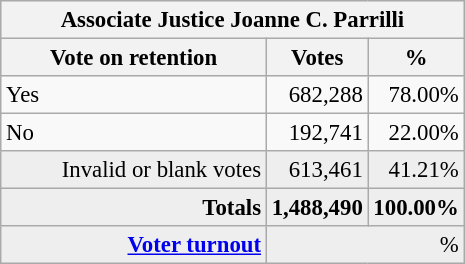<table class="wikitable" style="font-size: 95%;">
<tr style="background-color:#E9E9E9">
<th colspan=7>Associate Justice Joanne C. Parrilli</th>
</tr>
<tr style="background-color:#E9E9E9">
<th style="width: 170px">Vote on retention</th>
<th style="width: 50px">Votes</th>
<th style="width: 40px">%</th>
</tr>
<tr>
<td>Yes</td>
<td align="right">682,288</td>
<td align="right">78.00%</td>
</tr>
<tr>
<td>No</td>
<td align="right">192,741</td>
<td align="right">22.00%</td>
</tr>
<tr bgcolor="#EEEEEE">
<td align="right">Invalid or blank votes</td>
<td align="right">613,461</td>
<td align="right">41.21%</td>
</tr>
<tr bgcolor="#EEEEEE">
<td align="right"><strong>Totals</strong></td>
<td align="right"><strong>1,488,490</strong></td>
<td align="right"><strong>100.00%</strong></td>
</tr>
<tr bgcolor="#EEEEEE">
<td align="right"><strong><a href='#'>Voter turnout</a></strong></td>
<td colspan="2" align="right">%</td>
</tr>
</table>
